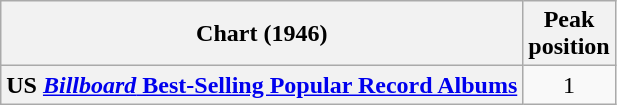<table class="wikitable plainrowheaders" style="text-align:center">
<tr>
<th scope="col">Chart (1946)</th>
<th scope="col">Peak<br>position</th>
</tr>
<tr>
<th scope="row" align="left">US <a href='#'><em>Billboard</em> Best-Selling Popular Record Albums</a></th>
<td>1</td>
</tr>
</table>
